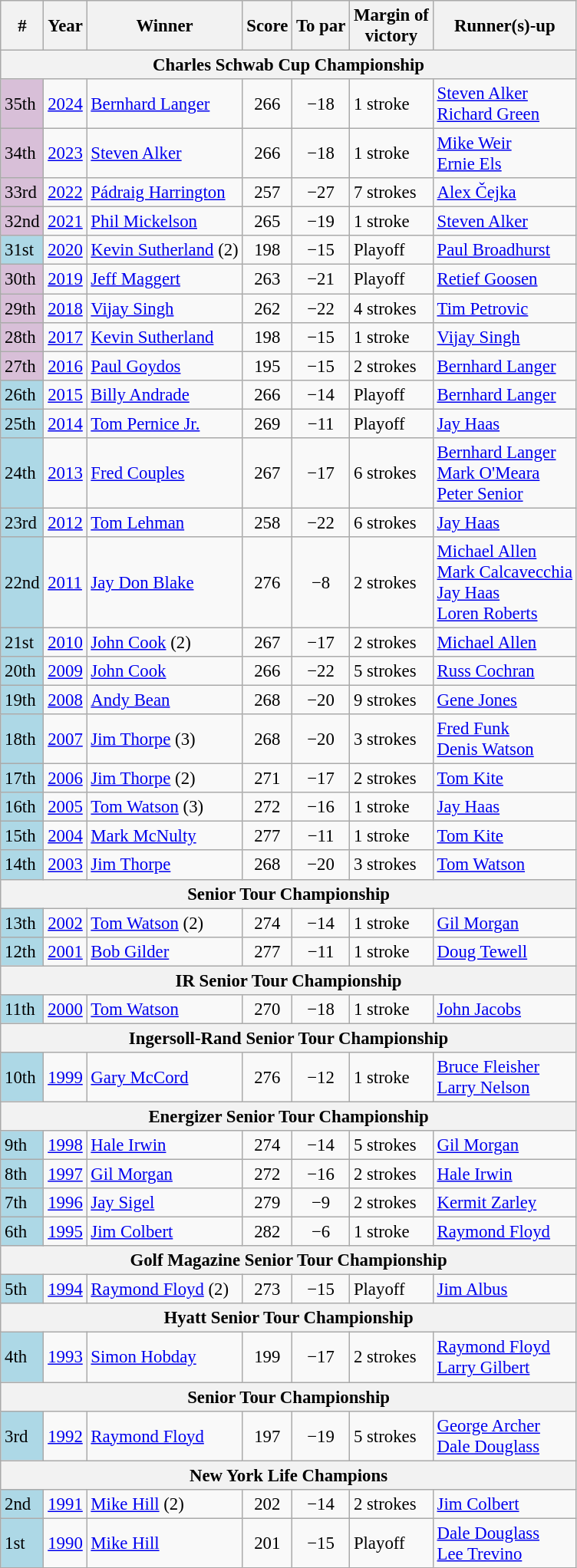<table class=wikitable style=font-size:95%>
<tr>
<th>#</th>
<th>Year</th>
<th>Winner</th>
<th>Score</th>
<th>To par</th>
<th>Margin of<br>victory</th>
<th>Runner(s)-up</th>
</tr>
<tr>
<th colspan=7>Charles Schwab Cup Championship</th>
</tr>
<tr>
<td style="background:thistle">35th</td>
<td><a href='#'>2024</a></td>
<td> <a href='#'>Bernhard Langer</a></td>
<td align=center>266</td>
<td align=center>−18</td>
<td>1 stroke</td>
<td> <a href='#'>Steven Alker</a><br> <a href='#'>Richard Green</a></td>
</tr>
<tr>
<td style="background:thistle">34th</td>
<td><a href='#'>2023</a></td>
<td> <a href='#'>Steven Alker</a></td>
<td align=center>266</td>
<td align=center>−18</td>
<td>1 stroke</td>
<td> <a href='#'>Mike Weir</a><br> <a href='#'>Ernie Els</a></td>
</tr>
<tr>
<td style="background:thistle">33rd</td>
<td><a href='#'>2022</a></td>
<td> <a href='#'>Pádraig Harrington</a></td>
<td align=center>257</td>
<td align=center>−27</td>
<td>7 strokes</td>
<td> <a href='#'>Alex Čejka</a></td>
</tr>
<tr>
<td style="background:thistle">32nd</td>
<td><a href='#'>2021</a></td>
<td> <a href='#'>Phil Mickelson</a></td>
<td align=center>265</td>
<td align=center>−19</td>
<td>1 stroke</td>
<td> <a href='#'>Steven Alker</a></td>
</tr>
<tr>
<td style="background:lightblue">31st</td>
<td><a href='#'>2020</a></td>
<td> <a href='#'>Kevin Sutherland</a> (2)</td>
<td align=center>198</td>
<td align=center>−15</td>
<td>Playoff</td>
<td> <a href='#'>Paul Broadhurst</a></td>
</tr>
<tr>
<td style="background:thistle">30th</td>
<td><a href='#'>2019</a></td>
<td> <a href='#'>Jeff Maggert</a></td>
<td align=center>263</td>
<td align=center>−21</td>
<td>Playoff</td>
<td> <a href='#'>Retief Goosen</a></td>
</tr>
<tr>
<td style="background:thistle">29th</td>
<td><a href='#'>2018</a></td>
<td> <a href='#'>Vijay Singh</a></td>
<td align=center>262</td>
<td align=center>−22</td>
<td>4 strokes</td>
<td> <a href='#'>Tim Petrovic</a></td>
</tr>
<tr>
<td style="background:thistle">28th</td>
<td><a href='#'>2017</a></td>
<td> <a href='#'>Kevin Sutherland</a></td>
<td align=center>198</td>
<td align=center>−15</td>
<td>1 stroke</td>
<td> <a href='#'>Vijay Singh</a></td>
</tr>
<tr>
<td style="background:thistle">27th</td>
<td><a href='#'>2016</a></td>
<td> <a href='#'>Paul Goydos</a></td>
<td align=center>195</td>
<td align=center>−15</td>
<td>2 strokes</td>
<td> <a href='#'>Bernhard Langer</a></td>
</tr>
<tr>
<td style="background:lightblue">26th</td>
<td><a href='#'>2015</a></td>
<td> <a href='#'>Billy Andrade</a></td>
<td align=center>266</td>
<td align=center>−14</td>
<td>Playoff</td>
<td> <a href='#'>Bernhard Langer</a></td>
</tr>
<tr>
<td style="background:lightblue">25th</td>
<td><a href='#'>2014</a></td>
<td> <a href='#'>Tom Pernice Jr.</a></td>
<td align=center>269</td>
<td align=center>−11</td>
<td>Playoff</td>
<td> <a href='#'>Jay Haas</a></td>
</tr>
<tr>
<td style="background:lightblue">24th</td>
<td><a href='#'>2013</a></td>
<td> <a href='#'>Fred Couples</a></td>
<td align=center>267</td>
<td align=center>−17</td>
<td>6 strokes</td>
<td> <a href='#'>Bernhard Langer</a><br> <a href='#'>Mark O'Meara</a><br> <a href='#'>Peter Senior</a></td>
</tr>
<tr>
<td style="background:lightblue">23rd</td>
<td><a href='#'>2012</a></td>
<td> <a href='#'>Tom Lehman</a></td>
<td align=center>258</td>
<td align=center>−22</td>
<td>6 strokes</td>
<td> <a href='#'>Jay Haas</a></td>
</tr>
<tr>
<td style="background:lightblue">22nd</td>
<td><a href='#'>2011</a></td>
<td> <a href='#'>Jay Don Blake</a></td>
<td align=center>276</td>
<td align=center>−8</td>
<td>2 strokes</td>
<td> <a href='#'>Michael Allen</a><br> <a href='#'>Mark Calcavecchia</a><br> <a href='#'>Jay Haas</a><br> <a href='#'>Loren Roberts</a></td>
</tr>
<tr>
<td style="background:lightblue">21st</td>
<td><a href='#'>2010</a></td>
<td> <a href='#'>John Cook</a> (2)</td>
<td align=center>267</td>
<td align=center>−17</td>
<td>2 strokes</td>
<td> <a href='#'>Michael Allen</a></td>
</tr>
<tr>
<td style="background:lightblue">20th</td>
<td><a href='#'>2009</a></td>
<td> <a href='#'>John Cook</a></td>
<td align=center>266</td>
<td align=center>−22</td>
<td>5 strokes</td>
<td> <a href='#'>Russ Cochran</a></td>
</tr>
<tr>
<td style="background:lightblue">19th</td>
<td><a href='#'>2008</a></td>
<td> <a href='#'>Andy Bean</a></td>
<td align=center>268</td>
<td align=center>−20</td>
<td>9 strokes</td>
<td> <a href='#'>Gene Jones</a></td>
</tr>
<tr>
<td style="background:lightblue">18th</td>
<td><a href='#'>2007</a></td>
<td> <a href='#'>Jim Thorpe</a> (3)</td>
<td align=center>268</td>
<td align=center>−20</td>
<td>3 strokes</td>
<td> <a href='#'>Fred Funk</a><br> <a href='#'>Denis Watson</a></td>
</tr>
<tr>
<td style="background:lightblue">17th</td>
<td><a href='#'>2006</a></td>
<td> <a href='#'>Jim Thorpe</a> (2)</td>
<td align=center>271</td>
<td align=center>−17</td>
<td>2 strokes</td>
<td> <a href='#'>Tom Kite</a></td>
</tr>
<tr>
<td style="background:lightblue">16th</td>
<td><a href='#'>2005</a></td>
<td> <a href='#'>Tom Watson</a> (3)</td>
<td align=center>272</td>
<td align=center>−16</td>
<td>1 stroke</td>
<td> <a href='#'>Jay Haas</a></td>
</tr>
<tr>
<td style="background:lightblue">15th</td>
<td><a href='#'>2004</a></td>
<td> <a href='#'>Mark McNulty</a></td>
<td align=center>277</td>
<td align=center>−11</td>
<td>1 stroke</td>
<td> <a href='#'>Tom Kite</a></td>
</tr>
<tr>
<td style="background:lightblue">14th</td>
<td><a href='#'>2003</a></td>
<td> <a href='#'>Jim Thorpe</a></td>
<td align=center>268</td>
<td align=center>−20</td>
<td>3 strokes</td>
<td> <a href='#'>Tom Watson</a></td>
</tr>
<tr>
<th colspan=7>Senior Tour Championship</th>
</tr>
<tr>
<td style="background:lightblue">13th</td>
<td><a href='#'>2002</a></td>
<td> <a href='#'>Tom Watson</a> (2)</td>
<td align=center>274</td>
<td align=center>−14</td>
<td>1 stroke</td>
<td> <a href='#'>Gil Morgan</a></td>
</tr>
<tr>
<td style="background:lightblue">12th</td>
<td><a href='#'>2001</a></td>
<td> <a href='#'>Bob Gilder</a></td>
<td align=center>277</td>
<td align=center>−11</td>
<td>1 stroke</td>
<td> <a href='#'>Doug Tewell</a></td>
</tr>
<tr>
<th colspan=7>IR Senior Tour Championship</th>
</tr>
<tr>
<td style="background:lightblue">11th</td>
<td><a href='#'>2000</a></td>
<td> <a href='#'>Tom Watson</a></td>
<td align=center>270</td>
<td align=center>−18</td>
<td>1 stroke</td>
<td> <a href='#'>John Jacobs</a></td>
</tr>
<tr>
<th colspan=7>Ingersoll-Rand Senior Tour Championship</th>
</tr>
<tr>
<td style="background:lightblue">10th</td>
<td><a href='#'>1999</a></td>
<td> <a href='#'>Gary McCord</a></td>
<td align=center>276</td>
<td align=center>−12</td>
<td>1 stroke</td>
<td> <a href='#'>Bruce Fleisher</a><br> <a href='#'>Larry Nelson</a></td>
</tr>
<tr>
<th colspan=7>Energizer Senior Tour Championship</th>
</tr>
<tr>
<td style="background:lightblue">9th</td>
<td><a href='#'>1998</a></td>
<td> <a href='#'>Hale Irwin</a></td>
<td align=center>274</td>
<td align=center>−14</td>
<td>5 strokes</td>
<td> <a href='#'>Gil Morgan</a></td>
</tr>
<tr>
<td style="background:lightblue">8th</td>
<td><a href='#'>1997</a></td>
<td> <a href='#'>Gil Morgan</a></td>
<td align=center>272</td>
<td align=center>−16</td>
<td>2 strokes</td>
<td> <a href='#'>Hale Irwin</a></td>
</tr>
<tr>
<td style="background:lightblue">7th</td>
<td><a href='#'>1996</a></td>
<td> <a href='#'>Jay Sigel</a></td>
<td align=center>279</td>
<td align=center>−9</td>
<td>2 strokes</td>
<td> <a href='#'>Kermit Zarley</a></td>
</tr>
<tr>
<td style="background:lightblue">6th</td>
<td><a href='#'>1995</a></td>
<td> <a href='#'>Jim Colbert</a></td>
<td align=center>282</td>
<td align=center>−6</td>
<td>1 stroke</td>
<td> <a href='#'>Raymond Floyd</a></td>
</tr>
<tr>
<th colspan=7>Golf Magazine Senior Tour Championship</th>
</tr>
<tr>
<td style="background:lightblue">5th</td>
<td><a href='#'>1994</a></td>
<td> <a href='#'>Raymond Floyd</a> (2)</td>
<td align=center>273</td>
<td align=center>−15</td>
<td>Playoff</td>
<td> <a href='#'>Jim Albus</a></td>
</tr>
<tr>
<th colspan=7>Hyatt Senior Tour Championship</th>
</tr>
<tr>
<td style="background:lightblue">4th</td>
<td><a href='#'>1993</a></td>
<td> <a href='#'>Simon Hobday</a></td>
<td align=center>199</td>
<td align=center>−17</td>
<td>2 strokes</td>
<td> <a href='#'>Raymond Floyd</a><br> <a href='#'>Larry Gilbert</a></td>
</tr>
<tr>
<th colspan=7>Senior Tour Championship</th>
</tr>
<tr>
<td style="background:lightblue">3rd</td>
<td><a href='#'>1992</a></td>
<td> <a href='#'>Raymond Floyd</a></td>
<td align=center>197</td>
<td align=center>−19</td>
<td>5 strokes</td>
<td> <a href='#'>George Archer</a><br> <a href='#'>Dale Douglass</a></td>
</tr>
<tr>
<th colspan=7>New York Life Champions</th>
</tr>
<tr>
<td style="background:lightblue">2nd</td>
<td><a href='#'>1991</a></td>
<td> <a href='#'>Mike Hill</a> (2)</td>
<td align=center>202</td>
<td align=center>−14</td>
<td>2 strokes</td>
<td> <a href='#'>Jim Colbert</a></td>
</tr>
<tr>
<td style="background:lightblue">1st</td>
<td><a href='#'>1990</a></td>
<td> <a href='#'>Mike Hill</a></td>
<td align=center>201</td>
<td align=center>−15</td>
<td>Playoff</td>
<td> <a href='#'>Dale Douglass</a><br> <a href='#'>Lee Trevino</a></td>
</tr>
</table>
